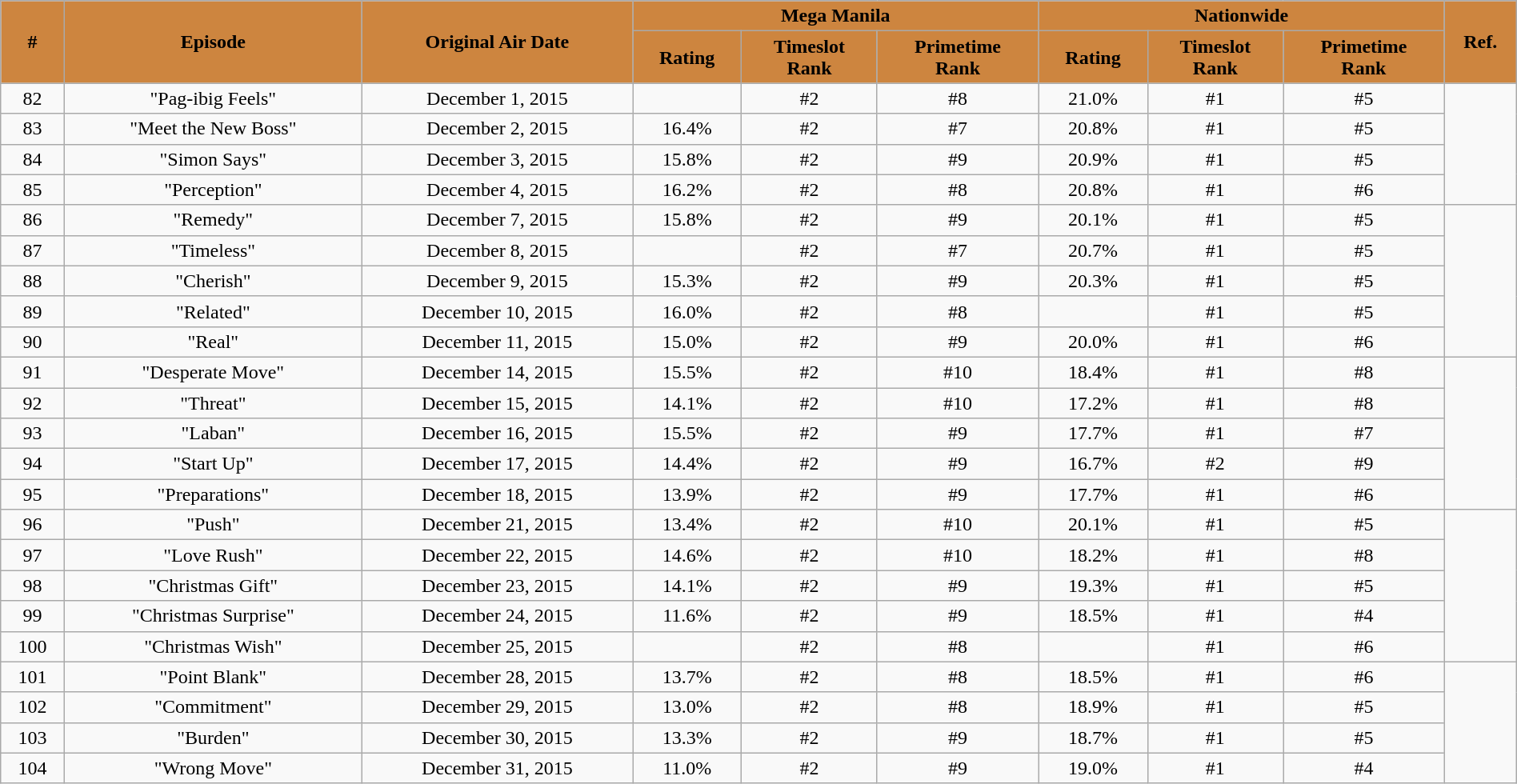<table class="wikitable" style="text-align:center; font-size:100%; line-height:18px;"  width="100%">
<tr>
<th style="background-color:#CD853F;" rowspan="2">#</th>
<th style="background-color:#CD853F;" rowspan="2">Episode</th>
<th style="background-color:#CD853F;" rowspan="2">Original Air Date</th>
<th style="background-color:#CD853F;" colspan="3">Mega Manila</th>
<th style="background-color:#CD853F;" colspan="3">Nationwide</th>
<th style="background-color:#CD853F;" rowspan="2">Ref.</th>
</tr>
<tr>
<th style="background-color:#CD853F;">Rating</th>
<th style="background-color:#CD853F;">Timeslot<br>Rank</th>
<th style="background-color:#CD853F;">Primetime<br>Rank</th>
<th style="background-color:#CD853F;">Rating</th>
<th style="background-color:#CD853F;">Timeslot<br>Rank</th>
<th style="background-color:#CD853F;">Primetime<br>Rank</th>
</tr>
<tr>
<td>82</td>
<td>"Pag-ibig Feels"</td>
<td>December 1, 2015</td>
<td></td>
<td>#2</td>
<td>#8</td>
<td>21.0%</td>
<td>#1</td>
<td>#5</td>
<td rowspan="4"></td>
</tr>
<tr>
<td>83</td>
<td>"Meet the New Boss"</td>
<td>December 2, 2015</td>
<td>16.4%</td>
<td>#2</td>
<td>#7</td>
<td>20.8%</td>
<td>#1</td>
<td>#5</td>
</tr>
<tr>
<td>84</td>
<td>"Simon Says"</td>
<td>December 3, 2015</td>
<td>15.8%</td>
<td>#2</td>
<td>#9</td>
<td>20.9%</td>
<td>#1</td>
<td>#5</td>
</tr>
<tr>
<td>85</td>
<td>"Perception"</td>
<td>December 4, 2015</td>
<td>16.2%</td>
<td>#2</td>
<td>#8</td>
<td>20.8%</td>
<td>#1</td>
<td>#6</td>
</tr>
<tr>
<td>86</td>
<td>"Remedy"</td>
<td>December 7, 2015</td>
<td>15.8%</td>
<td>#2</td>
<td>#9</td>
<td>20.1%</td>
<td>#1</td>
<td>#5</td>
<td rowspan="5"><br><br></td>
</tr>
<tr>
<td>87</td>
<td>"Timeless"</td>
<td>December 8, 2015</td>
<td></td>
<td>#2</td>
<td>#7</td>
<td>20.7%</td>
<td>#1</td>
<td>#5</td>
</tr>
<tr>
<td>88</td>
<td>"Cherish"</td>
<td>December 9, 2015</td>
<td>15.3%</td>
<td>#2</td>
<td>#9</td>
<td>20.3%</td>
<td>#1</td>
<td>#5</td>
</tr>
<tr>
<td>89</td>
<td>"Related"</td>
<td>December 10, 2015</td>
<td>16.0%</td>
<td>#2</td>
<td>#8</td>
<td></td>
<td>#1</td>
<td>#5</td>
</tr>
<tr>
<td>90</td>
<td>"Real"</td>
<td>December 11, 2015</td>
<td>15.0%</td>
<td>#2</td>
<td>#9</td>
<td>20.0%</td>
<td>#1</td>
<td>#6</td>
</tr>
<tr>
<td>91</td>
<td>"Desperate Move"</td>
<td>December 14, 2015</td>
<td>15.5%</td>
<td>#2</td>
<td>#10</td>
<td>18.4%</td>
<td>#1</td>
<td>#8</td>
<td rowspan="5"></td>
</tr>
<tr>
<td>92</td>
<td>"Threat"</td>
<td>December 15, 2015</td>
<td>14.1%</td>
<td>#2</td>
<td>#10</td>
<td>17.2%</td>
<td>#1</td>
<td>#8</td>
</tr>
<tr>
<td>93</td>
<td>"Laban"</td>
<td>December 16, 2015</td>
<td>15.5%</td>
<td>#2</td>
<td>#9</td>
<td>17.7%</td>
<td>#1</td>
<td>#7</td>
</tr>
<tr>
<td>94</td>
<td>"Start Up"</td>
<td>December 17, 2015</td>
<td>14.4%</td>
<td>#2</td>
<td>#9</td>
<td>16.7%</td>
<td>#2</td>
<td>#9</td>
</tr>
<tr>
<td>95</td>
<td>"Preparations"</td>
<td>December 18, 2015</td>
<td>13.9%</td>
<td>#2</td>
<td>#9</td>
<td>17.7%</td>
<td>#1</td>
<td>#6</td>
</tr>
<tr>
<td>96</td>
<td>"Push"</td>
<td>December 21, 2015</td>
<td>13.4%</td>
<td>#2</td>
<td>#10</td>
<td>20.1%</td>
<td>#1</td>
<td>#5</td>
<td rowspan="5"></td>
</tr>
<tr>
<td>97</td>
<td>"Love Rush"</td>
<td>December 22, 2015</td>
<td>14.6%</td>
<td>#2</td>
<td>#10</td>
<td>18.2%</td>
<td>#1</td>
<td>#8</td>
</tr>
<tr>
<td>98</td>
<td>"Christmas Gift"</td>
<td>December 23, 2015</td>
<td>14.1%</td>
<td>#2</td>
<td>#9</td>
<td>19.3%</td>
<td>#1</td>
<td>#5</td>
</tr>
<tr>
<td>99</td>
<td>"Christmas Surprise"</td>
<td>December 24, 2015</td>
<td>11.6%</td>
<td>#2</td>
<td>#9</td>
<td>18.5%</td>
<td>#1</td>
<td>#4</td>
</tr>
<tr>
<td>100</td>
<td>"Christmas Wish"</td>
<td>December 25, 2015</td>
<td></td>
<td>#2</td>
<td>#8</td>
<td></td>
<td>#1</td>
<td>#6</td>
</tr>
<tr>
<td>101</td>
<td>"Point Blank"</td>
<td>December 28, 2015</td>
<td>13.7%</td>
<td>#2</td>
<td>#8</td>
<td>18.5%</td>
<td>#1</td>
<td>#6</td>
<td rowspan="4"></td>
</tr>
<tr>
<td>102</td>
<td>"Commitment"</td>
<td>December 29, 2015</td>
<td>13.0%</td>
<td>#2</td>
<td>#8</td>
<td>18.9%</td>
<td>#1</td>
<td>#5</td>
</tr>
<tr>
<td>103</td>
<td>"Burden"</td>
<td>December 30, 2015</td>
<td>13.3%</td>
<td>#2</td>
<td>#9</td>
<td>18.7%</td>
<td>#1</td>
<td>#5</td>
</tr>
<tr>
<td>104</td>
<td>"Wrong Move"</td>
<td>December 31, 2015</td>
<td>11.0%</td>
<td>#2</td>
<td>#9</td>
<td>19.0%</td>
<td>#1</td>
<td>#4</td>
</tr>
</table>
